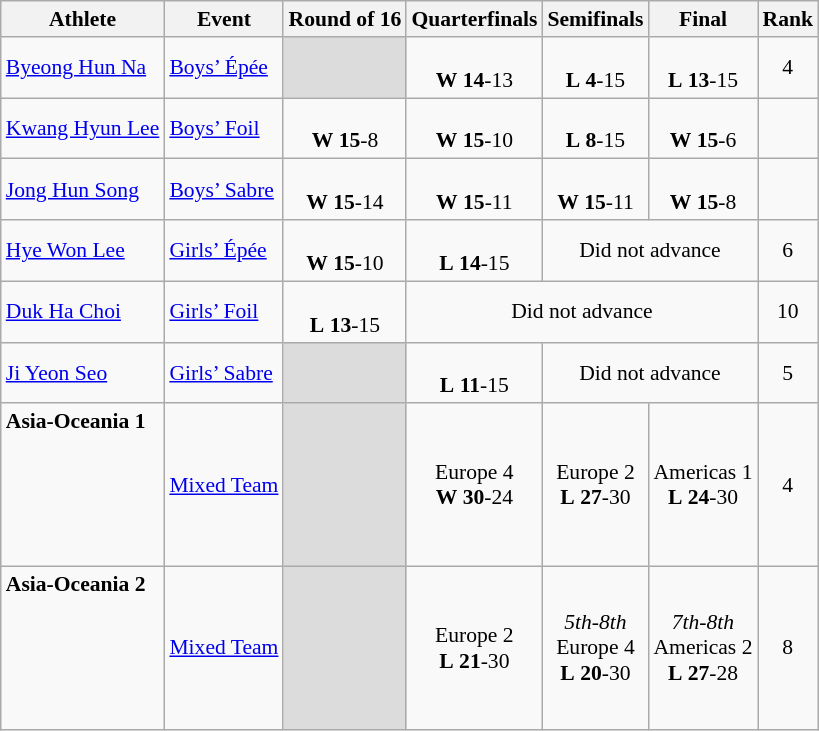<table class="wikitable" border="1" style="font-size:90%">
<tr>
<th>Athlete</th>
<th>Event</th>
<th>Round of 16</th>
<th>Quarterfinals</th>
<th>Semifinals</th>
<th>Final</th>
<th>Rank</th>
</tr>
<tr>
<td><a href='#'>Byeong Hun Na</a></td>
<td><a href='#'>Boys’ Épée</a></td>
<td bgcolor=#DCDCDC></td>
<td align=center><br> <strong>W</strong> <strong>14</strong>-13</td>
<td align=center><br> <strong>L</strong> <strong>4</strong>-15</td>
<td align=center><br> <strong>L</strong> <strong>13</strong>-15</td>
<td align=center>4</td>
</tr>
<tr>
<td><a href='#'>Kwang Hyun Lee</a></td>
<td><a href='#'>Boys’ Foil</a></td>
<td align=center><br> <strong>W</strong> <strong>15</strong>-8</td>
<td align=center><br> <strong>W</strong> <strong>15</strong>-10</td>
<td align=center><br> <strong>L</strong> <strong>8</strong>-15</td>
<td align=center><br> <strong>W</strong> <strong>15</strong>-6</td>
<td align=center></td>
</tr>
<tr>
<td><a href='#'>Jong Hun Song</a></td>
<td><a href='#'>Boys’ Sabre</a></td>
<td align=center><br> <strong>W</strong> <strong>15</strong>-14</td>
<td align=center><br> <strong>W</strong> <strong>15</strong>-11</td>
<td align=center><br> <strong>W</strong> <strong>15</strong>-11</td>
<td align=center><br> <strong>W</strong> <strong>15</strong>-8</td>
<td align=center></td>
</tr>
<tr>
<td><a href='#'>Hye Won Lee</a></td>
<td><a href='#'>Girls’ Épée</a></td>
<td align=center><br> <strong>W</strong> <strong>15</strong>-10</td>
<td align=center><br> <strong>L</strong> <strong>14</strong>-15</td>
<td align=center colspan=2>Did not advance</td>
<td align=center>6</td>
</tr>
<tr>
<td><a href='#'>Duk Ha Choi</a></td>
<td><a href='#'>Girls’ Foil</a></td>
<td align=center><br> <strong>L</strong> <strong>13</strong>-15</td>
<td align=center colspan=3>Did not advance</td>
<td align=center>10</td>
</tr>
<tr>
<td><a href='#'>Ji Yeon Seo</a></td>
<td><a href='#'>Girls’ Sabre</a></td>
<td bgcolor=#DCDCDC></td>
<td align=center><br> <strong>L</strong> <strong>11</strong>-15</td>
<td align=center colspan=2>Did not advance</td>
<td align=center>5</td>
</tr>
<tr>
<td><strong>Asia-Oceania 1</strong><br><br><br><br><br><br></td>
<td><a href='#'>Mixed Team</a></td>
<td bgcolor=#DCDCDC></td>
<td align=center>Europe 4<br> <strong>W</strong> <strong>30</strong>-24</td>
<td align=center>Europe 2<br> <strong>L</strong> <strong>27</strong>-30</td>
<td align=center>Americas 1<br> <strong>L</strong> <strong>24</strong>-30</td>
<td align=center>4</td>
</tr>
<tr>
<td><strong>Asia-Oceania 2</strong><br><br><br><br><br><br></td>
<td><a href='#'>Mixed Team</a></td>
<td bgcolor=#DCDCDC></td>
<td align=center>Europe 2<br> <strong>L</strong> <strong>21</strong>-30</td>
<td align=center><em>5th-8th</em><br>Europe 4<br> <strong>L</strong> <strong>20</strong>-30</td>
<td align=center><em>7th-8th</em><br>Americas 2<br> <strong>L</strong> <strong>27</strong>-28</td>
<td align=center>8</td>
</tr>
</table>
